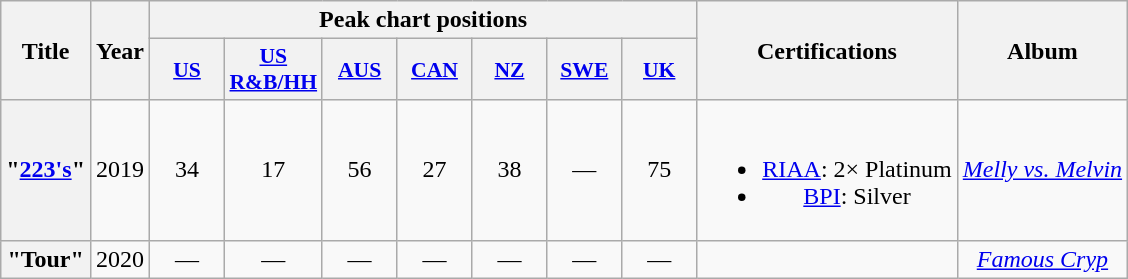<table class="wikitable plainrowheaders" style="text-align:center;">
<tr>
<th scope="col" rowspan="2">Title</th>
<th scope="col" rowspan="2">Year</th>
<th scope="col" colspan="7">Peak chart positions</th>
<th scope="col" rowspan="2">Certifications</th>
<th scope="col" rowspan="2">Album</th>
</tr>
<tr>
<th scope="col" style="width:3em;font-size:90%;"><a href='#'>US</a><br></th>
<th scope="col" style="width:3em;font-size:90%;"><a href='#'>US R&B/HH</a><br></th>
<th scope="col" style="width:3em;font-size:90%;"><a href='#'>AUS</a><br></th>
<th scope="col" style="width:3em;font-size:90%;"><a href='#'>CAN</a><br></th>
<th scope="col" style="width:3em;font-size:90%;"><a href='#'>NZ</a><br></th>
<th scope="col" style="width:3em;font-size:90%;"><a href='#'>SWE</a><br></th>
<th scope="col" style="width:3em;font-size:90%;"><a href='#'>UK</a><br></th>
</tr>
<tr>
<th scope="row">"<a href='#'>223's</a>"<br></th>
<td>2019</td>
<td>34</td>
<td>17</td>
<td>56</td>
<td>27</td>
<td>38<br></td>
<td>—</td>
<td>75</td>
<td><br><ul><li><a href='#'>RIAA</a>: 2× Platinum</li><li><a href='#'>BPI</a>: Silver</li></ul></td>
<td><em><a href='#'>Melly vs. Melvin</a></em></td>
</tr>
<tr>
<th scope="row">"Tour"<br></th>
<td>2020</td>
<td>—</td>
<td>—</td>
<td>—</td>
<td>—</td>
<td>—</td>
<td>—</td>
<td>—</td>
<td></td>
<td><em><a href='#'>Famous Cryp</a></em></td>
</tr>
</table>
